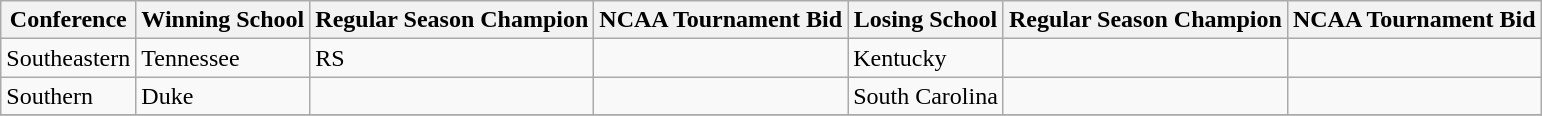<table class="wikitable">
<tr>
<th>Conference</th>
<th>Winning School</th>
<th>Regular Season Champion</th>
<th>NCAA Tournament Bid</th>
<th>Losing School</th>
<th>Regular Season Champion</th>
<th>NCAA Tournament Bid</th>
</tr>
<tr>
<td>Southeastern</td>
<td>Tennessee</td>
<td>RS</td>
<td></td>
<td>Kentucky</td>
<td></td>
<td></td>
</tr>
<tr>
<td>Southern</td>
<td>Duke</td>
<td></td>
<td></td>
<td>South Carolina</td>
<td></td>
<td></td>
</tr>
<tr>
</tr>
</table>
